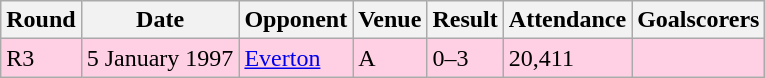<table class="wikitable">
<tr>
<th>Round</th>
<th>Date</th>
<th>Opponent</th>
<th>Venue</th>
<th>Result</th>
<th>Attendance</th>
<th>Goalscorers</th>
</tr>
<tr style="background-color: #ffd0e3;">
<td>R3</td>
<td>5 January 1997</td>
<td><a href='#'>Everton</a></td>
<td>A</td>
<td>0–3</td>
<td>20,411</td>
<td></td>
</tr>
</table>
